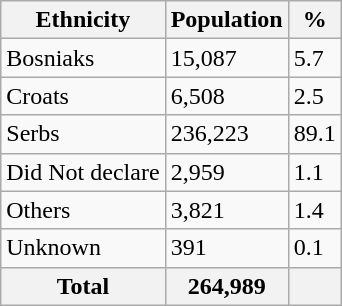<table class="wikitable">
<tr>
<th>Ethnicity</th>
<th>Population</th>
<th>%</th>
</tr>
<tr>
<td>Bosniaks</td>
<td>15,087</td>
<td>5.7</td>
</tr>
<tr>
<td>Croats</td>
<td>6,508</td>
<td>2.5</td>
</tr>
<tr>
<td>Serbs</td>
<td>236,223</td>
<td>89.1</td>
</tr>
<tr>
<td>Did Not declare</td>
<td>2,959</td>
<td>1.1</td>
</tr>
<tr>
<td>Others</td>
<td>3,821</td>
<td>1.4</td>
</tr>
<tr>
<td>Unknown</td>
<td>391</td>
<td>0.1</td>
</tr>
<tr>
<th>Total</th>
<th>264,989</th>
<th></th>
</tr>
</table>
